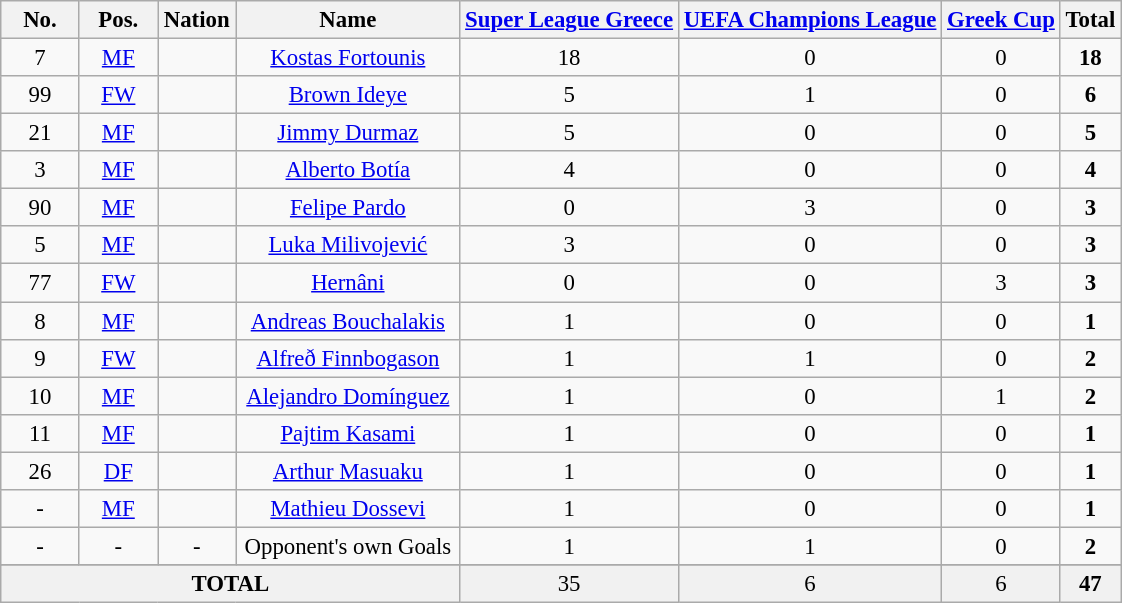<table class="wikitable sortable" style="font-size: 95%; text-align: center;">
<tr>
<th width="7%">No.</th>
<th width="7%">Pos.</th>
<th width="7%">Nation</th>
<th width="20%">Name</th>
<th><a href='#'>Super League Greece</a></th>
<th><a href='#'>UEFA Champions League</a></th>
<th><a href='#'>Greek Cup</a></th>
<th>Total</th>
</tr>
<tr>
<td>7</td>
<td><a href='#'>MF</a></td>
<td></td>
<td><a href='#'>Kostas Fortounis</a></td>
<td>18 </td>
<td>0 </td>
<td>0 </td>
<td><strong>18</strong> </td>
</tr>
<tr>
<td>99</td>
<td><a href='#'>FW</a></td>
<td></td>
<td><a href='#'>Brown Ideye</a></td>
<td>5 </td>
<td>1 </td>
<td>0 </td>
<td><strong>6</strong> </td>
</tr>
<tr>
<td>21</td>
<td><a href='#'>MF</a></td>
<td></td>
<td><a href='#'>Jimmy Durmaz</a></td>
<td>5 </td>
<td>0 </td>
<td>0 </td>
<td><strong>5</strong> </td>
</tr>
<tr>
<td>3</td>
<td><a href='#'>MF</a></td>
<td></td>
<td><a href='#'>Alberto Botía</a></td>
<td>4 </td>
<td>0 </td>
<td>0 </td>
<td><strong>4</strong> </td>
</tr>
<tr>
<td>90</td>
<td><a href='#'>MF</a></td>
<td></td>
<td><a href='#'>Felipe Pardo</a></td>
<td>0 </td>
<td>3 </td>
<td>0 </td>
<td><strong>3</strong> </td>
</tr>
<tr>
<td>5</td>
<td><a href='#'>MF</a></td>
<td></td>
<td><a href='#'>Luka Milivojević</a></td>
<td>3 </td>
<td>0 </td>
<td>0 </td>
<td><strong>3</strong> </td>
</tr>
<tr>
<td>77</td>
<td><a href='#'>FW</a></td>
<td></td>
<td><a href='#'>Hernâni</a></td>
<td>0 </td>
<td>0 </td>
<td>3 </td>
<td><strong>3</strong> </td>
</tr>
<tr>
<td>8</td>
<td><a href='#'>MF</a></td>
<td></td>
<td><a href='#'>Andreas Bouchalakis</a></td>
<td>1 </td>
<td>0 </td>
<td>0 </td>
<td><strong>1</strong> </td>
</tr>
<tr>
<td>9</td>
<td><a href='#'>FW</a></td>
<td></td>
<td><a href='#'>Alfreð Finnbogason</a></td>
<td>1 </td>
<td>1 </td>
<td>0 </td>
<td><strong>2</strong> </td>
</tr>
<tr>
<td>10</td>
<td><a href='#'>MF</a></td>
<td></td>
<td><a href='#'>Alejandro Domínguez</a></td>
<td>1 </td>
<td>0 </td>
<td>1 </td>
<td><strong>2</strong> </td>
</tr>
<tr>
<td>11</td>
<td><a href='#'>MF</a></td>
<td></td>
<td><a href='#'>Pajtim Kasami</a></td>
<td>1 </td>
<td>0 </td>
<td>0 </td>
<td><strong>1</strong> </td>
</tr>
<tr>
<td>26</td>
<td><a href='#'>DF</a></td>
<td></td>
<td><a href='#'>Arthur Masuaku</a></td>
<td>1 </td>
<td>0 </td>
<td>0 </td>
<td><strong>1</strong> </td>
</tr>
<tr>
<td>-</td>
<td><a href='#'>MF</a></td>
<td></td>
<td><a href='#'>Mathieu Dossevi</a></td>
<td>1 </td>
<td>0 </td>
<td>0 </td>
<td><strong>1</strong> </td>
</tr>
<tr>
<td><em>-</em></td>
<td><em>-</em></td>
<td><em>-</em></td>
<td>Opponent's own Goals</td>
<td>1 </td>
<td>1 </td>
<td>0 </td>
<td><strong>2</strong> </td>
</tr>
<tr>
</tr>
<tr bgcolor="F1F1F1" >
<td colspan=4><strong>TOTAL</strong></td>
<td>35 </td>
<td>6 </td>
<td>6 </td>
<td><strong>47</strong> </td>
</tr>
</table>
